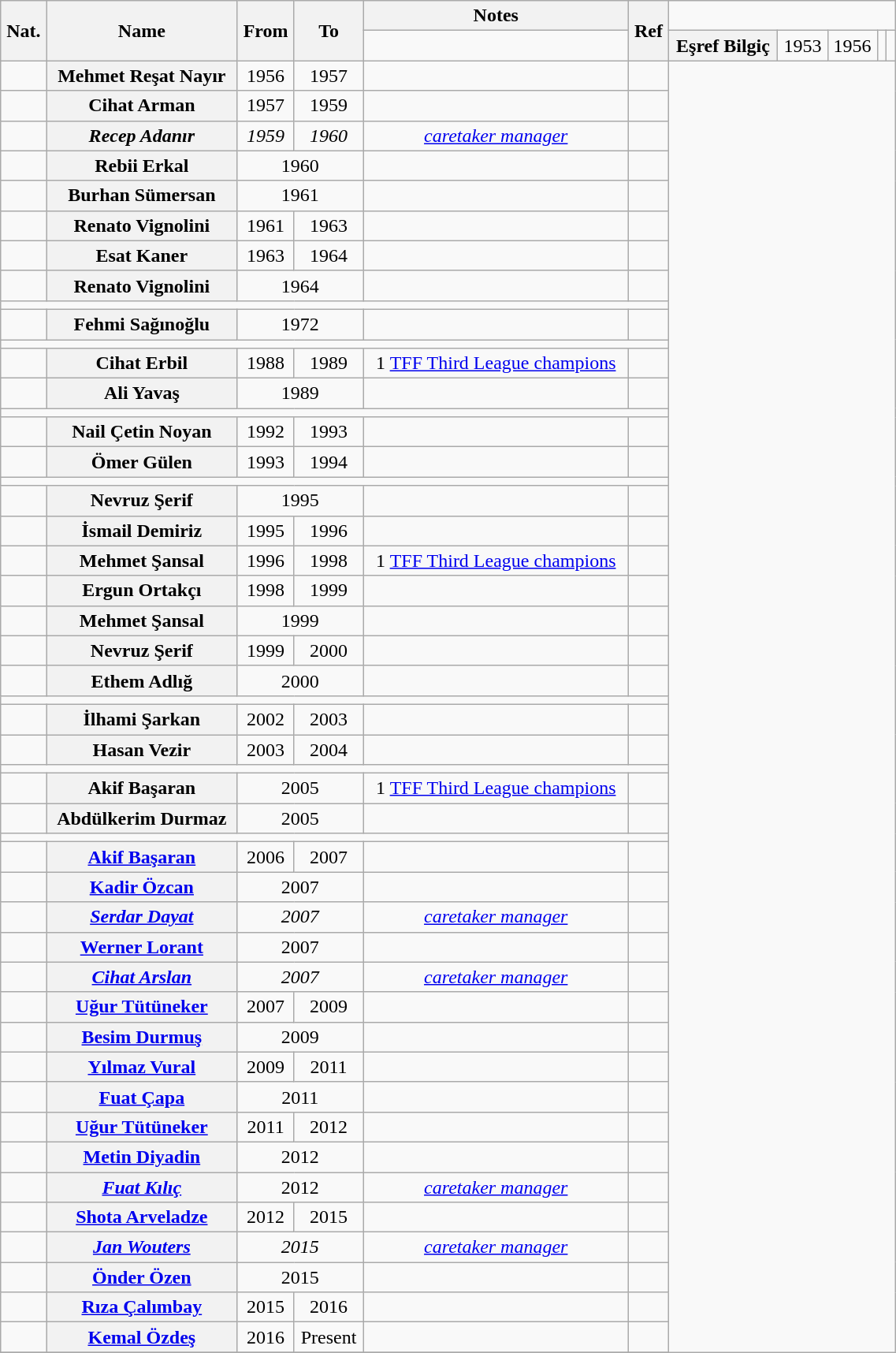<table class="wikitable plainrowheaders sortable" style="text-align:center; width:60%">
<tr>
<th rowspan="2" scope=col>Nat.</th>
<th rowspan="2" scope=col>Name</th>
<th rowspan="2" scope=col>From</th>
<th rowspan="2" scope=col>To</th>
<th colspan="1">Notes</th>
<th rowspan="2" class="unsortable">Ref</th>
</tr>
<tr>
<td></td>
<th scope=row style=text-align:center>Eşref Bilgiç</th>
<td align=center>1953</td>
<td align=center>1956</td>
<td align=center></td>
<td align=center></td>
</tr>
<tr>
<td></td>
<th scope=row style=text-align:center>Mehmet Reşat Nayır</th>
<td align=center>1956</td>
<td align=center>1957</td>
<td align=center></td>
<td align=center></td>
</tr>
<tr>
<td></td>
<th scope=row style=text-align:center>Cihat Arman</th>
<td align=center>1957</td>
<td align=center>1959</td>
<td align=center></td>
<td align=center></td>
</tr>
<tr>
<td></td>
<th scope=row style=text-align:center><em>Recep Adanır</em></th>
<td align=center><em>1959</em></td>
<td align=center><em>1960</em></td>
<td align=center><em><a href='#'>caretaker manager</a></em></td>
<td align=center></td>
</tr>
<tr>
<td></td>
<th scope=row style=text-align:center>Rebii Erkal</th>
<td colspan="2" align=center>1960</td>
<td align=center></td>
<td align=center></td>
</tr>
<tr>
<td></td>
<th scope=row style=text-align:center>Burhan Sümersan</th>
<td colspan="2" align=center>1961</td>
<td align=center></td>
<td align=center></td>
</tr>
<tr>
<td></td>
<th scope=row style=text-align:center>Renato Vignolini</th>
<td align=center>1961</td>
<td align=center>1963</td>
<td align=center></td>
<td align=center></td>
</tr>
<tr>
<td></td>
<th scope=row style=text-align:center>Esat Kaner</th>
<td align=center>1963</td>
<td align=center>1964</td>
<td align=center></td>
<td align=center></td>
</tr>
<tr>
<td></td>
<th scope=row style=text-align:center>Renato Vignolini</th>
<td colspan="2" align=center>1964</td>
<td align=center></td>
<td align=center></td>
</tr>
<tr>
<td colspan="6" width="1"><span></span></td>
</tr>
<tr>
<td></td>
<th scope=row style=text-align:center>Fehmi Sağınoğlu</th>
<td colspan="2" align=center>1972</td>
<td align=center></td>
<td align=center></td>
</tr>
<tr>
<td colspan="6" width="1"><span></span></td>
</tr>
<tr>
<td></td>
<th scope=row style=text-align:center>Cihat Erbil</th>
<td align=center>1988</td>
<td align=center>1989</td>
<td align=center>1 <a href='#'>TFF Third League champions</a></td>
<td align=center></td>
</tr>
<tr>
<td></td>
<th scope=row style=text-align:center>Ali Yavaş</th>
<td colspan="2" align=center>1989</td>
<td align=center></td>
<td align=center></td>
</tr>
<tr>
<td colspan="6" width="1"><span></span></td>
</tr>
<tr>
<td></td>
<th scope=row style=text-align:center>Nail Çetin Noyan</th>
<td align=center>1992</td>
<td align=center>1993</td>
<td align=center></td>
<td align=center></td>
</tr>
<tr>
<td></td>
<th scope=row style=text-align:center>Ömer Gülen</th>
<td align=center>1993</td>
<td align=center>1994</td>
<td align=center></td>
<td align=center></td>
</tr>
<tr>
<td colspan="6" width="1"><span></span></td>
</tr>
<tr>
<td></td>
<th scope=row style=text-align:center>Nevruz Şerif</th>
<td colspan="2" align=center>1995</td>
<td align=center></td>
<td align=center></td>
</tr>
<tr>
<td></td>
<th scope=row style=text-align:center>İsmail Demiriz</th>
<td align=center>1995</td>
<td align=center>1996</td>
<td align=center></td>
<td align=center></td>
</tr>
<tr>
<td></td>
<th scope=row style=text-align:center>Mehmet Şansal</th>
<td align=center>1996</td>
<td align=center>1998</td>
<td align=center>1 <a href='#'>TFF Third League champions</a></td>
<td align=center></td>
</tr>
<tr>
<td></td>
<th scope=row style=text-align:center>Ergun Ortakçı</th>
<td align=center>1998</td>
<td align=center>1999</td>
<td align=center></td>
<td align=center></td>
</tr>
<tr>
<td></td>
<th scope=row style=text-align:center>Mehmet Şansal</th>
<td colspan="2" align=center>1999</td>
<td align=center></td>
<td align=center></td>
</tr>
<tr>
<td></td>
<th scope=row style=text-align:center>Nevruz Şerif</th>
<td align=center>1999</td>
<td align=center>2000</td>
<td align=center></td>
<td align=center></td>
</tr>
<tr>
<td></td>
<th scope=row style=text-align:center>Ethem Adlığ</th>
<td colspan="2" align=center>2000</td>
<td align=center></td>
<td align=center></td>
</tr>
<tr>
<td colspan="6" width="1"><span></span></td>
</tr>
<tr>
<td></td>
<th scope=row style=text-align:center>İlhami Şarkan</th>
<td align=center>2002</td>
<td align=center>2003</td>
<td align=center></td>
<td align=center></td>
</tr>
<tr>
<td></td>
<th scope=row style=text-align:center>Hasan Vezir</th>
<td align=center>2003</td>
<td align=center>2004</td>
<td align=center></td>
<td align=center></td>
</tr>
<tr>
<td colspan="6" width="1"><span></span></td>
</tr>
<tr>
<td></td>
<th scope=row style=text-align:center>Akif Başaran</th>
<td colspan="2" align=center>2005</td>
<td align=center>1 <a href='#'>TFF Third League champions</a></td>
<td align=center></td>
</tr>
<tr>
<td></td>
<th scope=row style=text-align:center>Abdülkerim Durmaz</th>
<td colspan="2" align=center>2005</td>
<td align=center></td>
<td align=center></td>
</tr>
<tr>
<td colspan="6" width="1"><span></span></td>
</tr>
<tr>
<td></td>
<th scope=row style=text-align:center><a href='#'>Akif Başaran</a></th>
<td align=center>2006</td>
<td align=center>2007</td>
<td align=center></td>
<td align=center></td>
</tr>
<tr>
<td></td>
<th scope=row style=text-align:center><a href='#'>Kadir Özcan</a></th>
<td colspan="2" align=center>2007</td>
<td align=center></td>
<td align=center></td>
</tr>
<tr>
<td></td>
<th scope=row style=text-align:center><em><a href='#'>Serdar Dayat</a></em></th>
<td colspan="2" align=center><em>2007</em></td>
<td align=center><em><a href='#'>caretaker manager</a></em></td>
<td align=center></td>
</tr>
<tr>
<td></td>
<th scope=row style=text-align:center><a href='#'>Werner Lorant</a></th>
<td colspan="2" align=center>2007</td>
<td align=center></td>
<td align=center></td>
</tr>
<tr>
<td></td>
<th scope=row style=text-align:center><em><a href='#'>Cihat Arslan</a></em></th>
<td colspan="2" align=center><em>2007</em></td>
<td align=center><em><a href='#'>caretaker manager</a></em></td>
<td align=center></td>
</tr>
<tr>
<td></td>
<th scope=row style=text-align:center><a href='#'>Uğur Tütüneker</a></th>
<td align=center>2007</td>
<td align=center>2009</td>
<td align=center></td>
<td align=center></td>
</tr>
<tr>
<td></td>
<th scope=row style=text-align:center><a href='#'>Besim Durmuş</a></th>
<td colspan="2" align=center>2009</td>
<td align=center></td>
<td align=center></td>
</tr>
<tr>
<td></td>
<th scope=row style=text-align:center><a href='#'>Yılmaz Vural</a></th>
<td align=center>2009</td>
<td align=center>2011</td>
<td align=center></td>
<td align=center></td>
</tr>
<tr>
<td></td>
<th scope=row style=text-align:center><a href='#'>Fuat Çapa</a></th>
<td colspan="2" align=center>2011</td>
<td align=center></td>
<td align=center></td>
</tr>
<tr>
<td></td>
<th scope=row style=text-align:center><a href='#'>Uğur Tütüneker</a></th>
<td align=center>2011</td>
<td align=center>2012</td>
<td align=center></td>
<td align=center></td>
</tr>
<tr>
<td></td>
<th scope=row style=text-align:center><a href='#'>Metin Diyadin</a></th>
<td colspan="2" align=center>2012</td>
<td align=center></td>
<td align=center></td>
</tr>
<tr>
<td></td>
<th scope=row style=text-align:center><em><a href='#'>Fuat Kılıç</a></em></th>
<td colspan="2" align=center>2012</td>
<td align=center><em><a href='#'>caretaker manager</a></em></td>
<td align=center></td>
</tr>
<tr>
<td></td>
<th scope=row style=text-align:center><a href='#'>Shota Arveladze</a></th>
<td align=center>2012</td>
<td align=center>2015</td>
<td align=center></td>
<td align=center></td>
</tr>
<tr>
<td></td>
<th scope=row style=text-align:center><em><a href='#'>Jan Wouters</a></em></th>
<td colspan="2" align=center><em>2015</em></td>
<td align=center><em><a href='#'>caretaker manager</a></em></td>
<td align=center></td>
</tr>
<tr>
<td></td>
<th scope=row style=text-align:center><a href='#'>Önder Özen</a></th>
<td colspan="2" align=center>2015</td>
<td align=center></td>
<td align=center></td>
</tr>
<tr>
<td></td>
<th scope=row style=text-align:center><a href='#'>Rıza Çalımbay</a></th>
<td align=center>2015</td>
<td align=center>2016</td>
<td align=center></td>
<td align=center></td>
</tr>
<tr>
<td></td>
<th scope=row style=text-align:center><a href='#'>Kemal Özdeş</a></th>
<td align=center>2016</td>
<td align=center>Present</td>
<td align=center></td>
<td align=center></td>
</tr>
<tr>
</tr>
</table>
